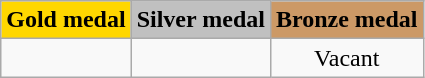<table class="wikitable">
<tr>
<td align=center bgcolor=gold> <strong>Gold medal</strong></td>
<td align=center bgcolor=silver> <strong>Silver medal</strong></td>
<td align=center bgcolor=cc9966> <strong>Bronze medal</strong></td>
</tr>
<tr>
<td></td>
<td></td>
<td align="center">Vacant</td>
</tr>
</table>
